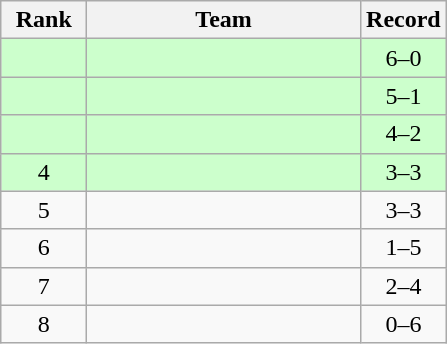<table class="wikitable" style="text-align: center">
<tr>
<th width=50>Rank</th>
<th width=175>Team</th>
<th width=50>Record</th>
</tr>
<tr bgcolor=#ccffcc>
<td></td>
<td align=left></td>
<td>6–0</td>
</tr>
<tr bgcolor=#ccffcc>
<td></td>
<td align=left></td>
<td>5–1</td>
</tr>
<tr bgcolor=#ccffcc>
<td></td>
<td align=left></td>
<td>4–2</td>
</tr>
<tr bgcolor=#ccffcc>
<td>4</td>
<td align=left></td>
<td>3–3</td>
</tr>
<tr>
<td>5</td>
<td align=left></td>
<td>3–3</td>
</tr>
<tr>
<td>6</td>
<td align=left></td>
<td>1–5</td>
</tr>
<tr>
<td>7</td>
<td align=left></td>
<td>2–4</td>
</tr>
<tr>
<td>8</td>
<td align=left></td>
<td>0–6</td>
</tr>
</table>
